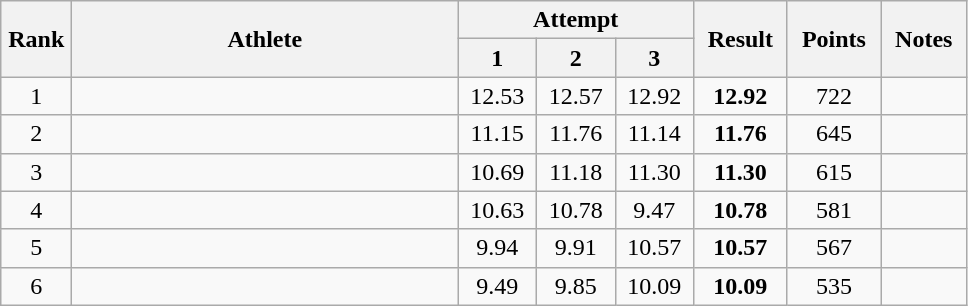<table class="wikitable" style="text-align:center">
<tr>
<th rowspan=2 width=40>Rank</th>
<th rowspan=2 width=250>Athlete</th>
<th colspan=3>Attempt</th>
<th rowspan=2 width=55>Result</th>
<th rowspan=2 width=55>Points</th>
<th rowspan=2 width=50>Notes</th>
</tr>
<tr>
<th width=45>1</th>
<th width=45>2</th>
<th width=45>3</th>
</tr>
<tr>
<td>1</td>
<td align=left></td>
<td>12.53</td>
<td>12.57</td>
<td>12.92</td>
<td><strong>12.92</strong></td>
<td>722</td>
<td></td>
</tr>
<tr>
<td>2</td>
<td align=left></td>
<td>11.15</td>
<td>11.76</td>
<td>11.14</td>
<td><strong>11.76</strong></td>
<td>645</td>
<td></td>
</tr>
<tr>
<td>3</td>
<td align=left></td>
<td>10.69</td>
<td>11.18</td>
<td>11.30</td>
<td><strong>11.30</strong></td>
<td>615</td>
<td></td>
</tr>
<tr>
<td>4</td>
<td align=left></td>
<td>10.63</td>
<td>10.78</td>
<td>9.47</td>
<td><strong>10.78</strong></td>
<td>581</td>
<td></td>
</tr>
<tr>
<td>5</td>
<td align=left></td>
<td>9.94</td>
<td>9.91</td>
<td>10.57</td>
<td><strong>10.57</strong></td>
<td>567</td>
<td></td>
</tr>
<tr>
<td>6</td>
<td align=left></td>
<td>9.49</td>
<td>9.85</td>
<td>10.09</td>
<td><strong>10.09</strong></td>
<td>535</td>
<td></td>
</tr>
</table>
